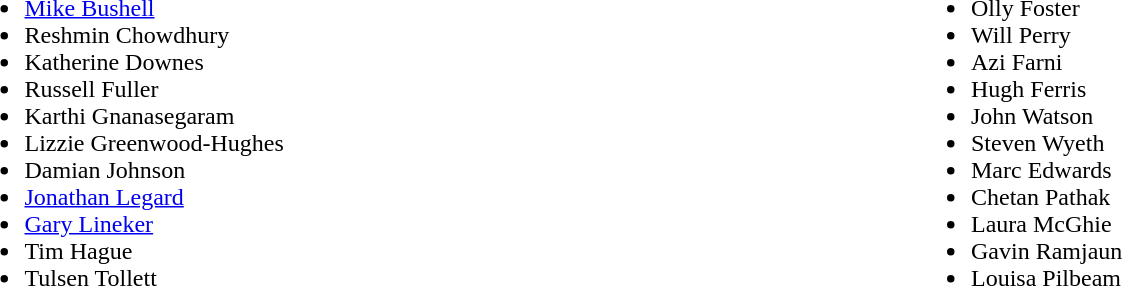<table width="100%">
<tr valign="top">
<td width="50%"><br><ul><li><a href='#'>Mike Bushell</a></li><li>Reshmin Chowdhury</li><li>Katherine Downes</li><li>Russell Fuller</li><li>Karthi Gnanasegaram</li><li>Lizzie Greenwood-Hughes</li><li>Damian Johnson</li><li><a href='#'>Jonathan Legard</a></li><li><a href='#'>Gary Lineker</a></li><li>Tim Hague</li><li>Tulsen Tollett</li></ul></td>
<td width="50%"><br><ul><li>Olly Foster</li><li>Will Perry</li><li>Azi Farni</li><li>Hugh Ferris</li><li>John Watson</li><li>Steven Wyeth</li><li>Marc Edwards</li><li>Chetan Pathak</li><li>Laura McGhie</li><li>Gavin Ramjaun</li><li>Louisa Pilbeam</li></ul></td>
</tr>
</table>
